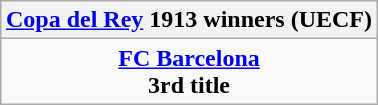<table class="wikitable" style="text-align: center; margin: 0 auto;">
<tr>
<th><a href='#'>Copa del Rey</a> 1913 winners (UECF)</th>
</tr>
<tr>
<td><strong><a href='#'>FC Barcelona</a></strong><br><strong>3rd title</strong></td>
</tr>
</table>
